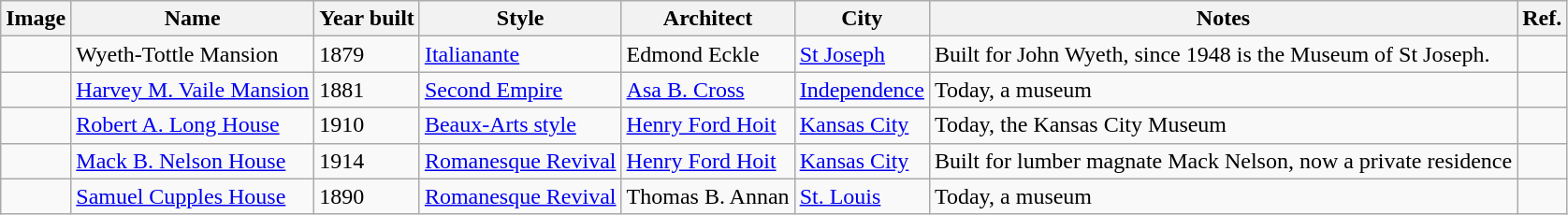<table class="wikitable sortable">
<tr>
<th>Image</th>
<th>Name</th>
<th>Year built</th>
<th>Style</th>
<th>Architect</th>
<th>City</th>
<th>Notes</th>
<th>Ref.</th>
</tr>
<tr>
<td></td>
<td>Wyeth-Tottle Mansion</td>
<td>1879</td>
<td><a href='#'>Italianante</a></td>
<td>Edmond Eckle</td>
<td><a href='#'>St Joseph</a></td>
<td>Built for John Wyeth, since 1948 is the Museum of St Joseph.</td>
<td></td>
</tr>
<tr>
<td></td>
<td><a href='#'>Harvey M. Vaile Mansion</a></td>
<td>1881</td>
<td><a href='#'>Second Empire</a></td>
<td><a href='#'>Asa B. Cross</a></td>
<td><a href='#'>Independence</a></td>
<td>Today, a museum</td>
<td></td>
</tr>
<tr>
<td></td>
<td><a href='#'>Robert A. Long House</a></td>
<td>1910</td>
<td><a href='#'>Beaux-Arts style</a></td>
<td><a href='#'>Henry Ford Hoit</a></td>
<td><a href='#'>Kansas City</a></td>
<td>Today, the Kansas City Museum</td>
<td></td>
</tr>
<tr>
<td></td>
<td><a href='#'>Mack B. Nelson House</a></td>
<td>1914</td>
<td><a href='#'>Romanesque Revival</a></td>
<td><a href='#'>Henry Ford Hoit</a></td>
<td><a href='#'>Kansas City</a></td>
<td>Built for lumber magnate Mack Nelson, now a private residence</td>
<td></td>
</tr>
<tr>
<td></td>
<td><a href='#'>Samuel Cupples House</a></td>
<td>1890</td>
<td><a href='#'>Romanesque Revival</a></td>
<td>Thomas B. Annan</td>
<td><a href='#'>St. Louis</a></td>
<td>Today, a museum</td>
<td></td>
</tr>
</table>
